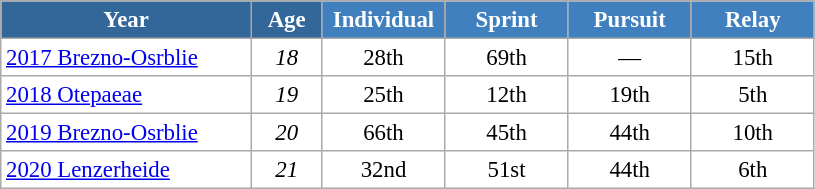<table class="wikitable" style="font-size:95%; text-align:center; border:grey solid 1px; border-collapse:collapse; background:#ffffff;">
<tr>
<th style="background-color:#369; color:white;    width:160px;">Year</th>
<th style="background-color:#369; color:white;    width:40px;">Age</th>
<th style="background-color:#4180be; color:white; width:75px;">Individual</th>
<th style="background-color:#4180be; color:white; width:75px;">Sprint</th>
<th style="background-color:#4180be; color:white; width:75px;">Pursuit</th>
<th style="background-color:#4180be; color:white; width:75px;">Relay</th>
</tr>
<tr>
<td align=left> <a href='#'>2017 Brezno-Osrblie</a></td>
<td><em>18</em></td>
<td>28th</td>
<td>69th</td>
<td>—</td>
<td>15th</td>
</tr>
<tr>
<td align=left> <a href='#'>2018 Otepaeae</a></td>
<td><em>19</em></td>
<td>25th</td>
<td>12th</td>
<td>19th</td>
<td>5th</td>
</tr>
<tr>
<td align=left> <a href='#'>2019 Brezno-Osrblie</a></td>
<td><em>20</em></td>
<td>66th</td>
<td>45th</td>
<td>44th</td>
<td>10th</td>
</tr>
<tr>
<td align=left> <a href='#'>2020 Lenzerheide</a></td>
<td><em>21</em></td>
<td>32nd</td>
<td>51st</td>
<td>44th</td>
<td>6th</td>
</tr>
</table>
